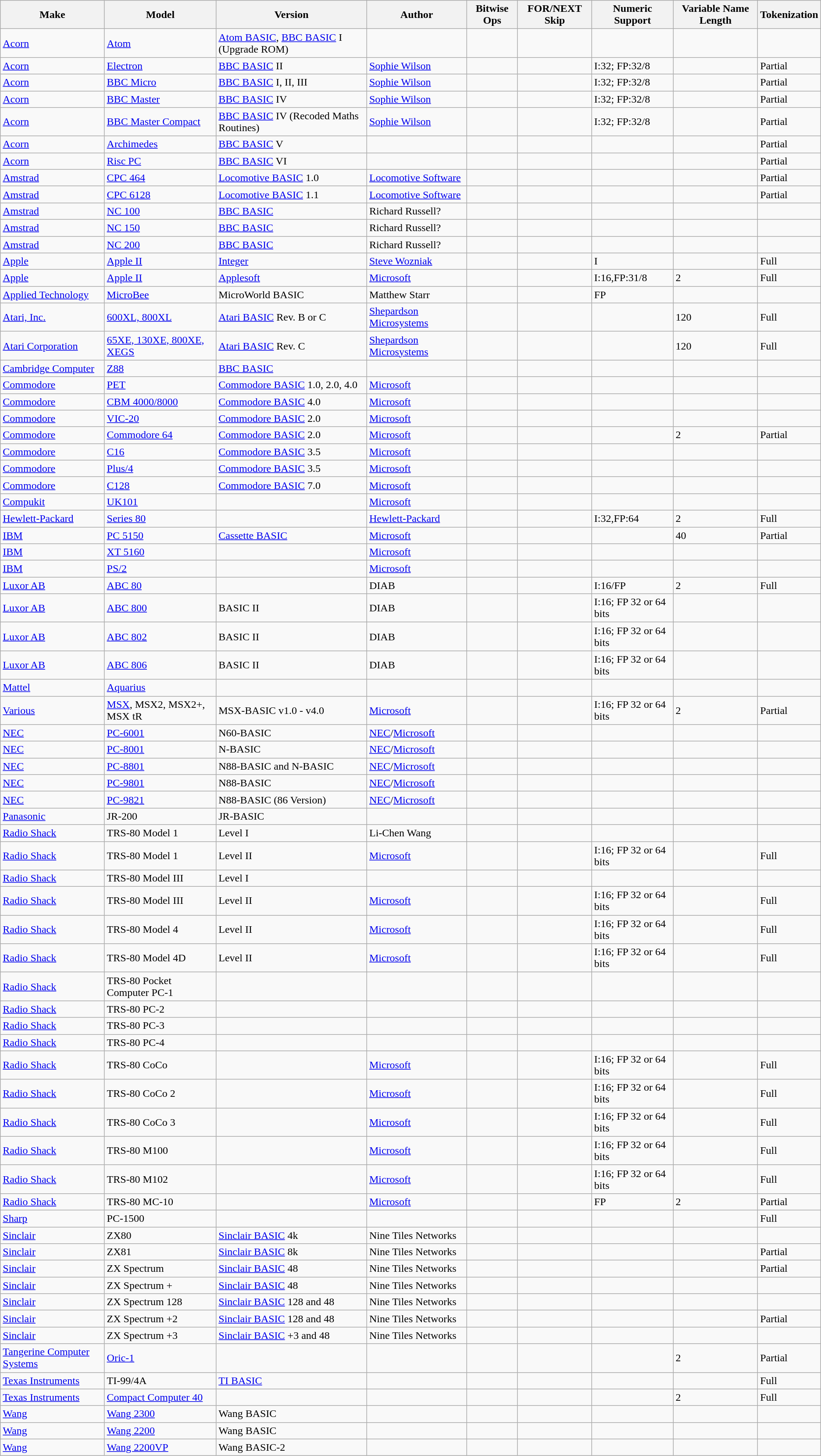<table class="wikitable">
<tr>
<th>Make</th>
<th>Model</th>
<th>Version</th>
<th>Author</th>
<th>Bitwise Ops</th>
<th>FOR/NEXT Skip</th>
<th>Numeric Support</th>
<th>Variable Name Length</th>
<th>Tokenization</th>
</tr>
<tr>
<td><a href='#'>Acorn</a></td>
<td><a href='#'>Atom</a></td>
<td><a href='#'>Atom BASIC</a>, <a href='#'>BBC BASIC</a> I (Upgrade ROM)</td>
<td></td>
<td></td>
<td></td>
<td></td>
<td></td>
<td></td>
</tr>
<tr>
<td><a href='#'>Acorn</a></td>
<td><a href='#'>Electron</a></td>
<td><a href='#'>BBC BASIC</a> II</td>
<td><a href='#'>Sophie Wilson</a></td>
<td></td>
<td></td>
<td>I:32; FP:32/8</td>
<td></td>
<td>Partial</td>
</tr>
<tr>
<td><a href='#'>Acorn</a></td>
<td><a href='#'>BBC Micro</a></td>
<td><a href='#'>BBC BASIC</a> I, II, III</td>
<td><a href='#'>Sophie Wilson</a></td>
<td></td>
<td></td>
<td>I:32; FP:32/8</td>
<td></td>
<td>Partial</td>
</tr>
<tr>
<td><a href='#'>Acorn</a></td>
<td><a href='#'>BBC Master</a></td>
<td><a href='#'>BBC BASIC</a> IV</td>
<td><a href='#'>Sophie Wilson</a></td>
<td></td>
<td></td>
<td>I:32; FP:32/8</td>
<td></td>
<td>Partial</td>
</tr>
<tr>
<td><a href='#'>Acorn</a></td>
<td><a href='#'>BBC Master Compact</a></td>
<td><a href='#'>BBC BASIC</a> IV (Recoded Maths Routines)</td>
<td><a href='#'>Sophie Wilson</a></td>
<td></td>
<td></td>
<td>I:32; FP:32/8</td>
<td></td>
<td>Partial</td>
</tr>
<tr>
<td><a href='#'>Acorn</a></td>
<td><a href='#'>Archimedes</a></td>
<td><a href='#'>BBC BASIC</a> V</td>
<td></td>
<td></td>
<td></td>
<td></td>
<td></td>
<td>Partial</td>
</tr>
<tr>
<td><a href='#'>Acorn</a></td>
<td><a href='#'>Risc PC</a></td>
<td><a href='#'>BBC BASIC</a> VI</td>
<td></td>
<td></td>
<td></td>
<td></td>
<td></td>
<td>Partial</td>
</tr>
<tr>
<td><a href='#'>Amstrad</a></td>
<td><a href='#'>CPC 464</a></td>
<td><a href='#'>Locomotive BASIC</a> 1.0</td>
<td><a href='#'>Locomotive Software</a></td>
<td></td>
<td></td>
<td></td>
<td></td>
<td>Partial</td>
</tr>
<tr>
<td><a href='#'>Amstrad</a></td>
<td><a href='#'>CPC 6128</a></td>
<td><a href='#'>Locomotive BASIC</a> 1.1</td>
<td><a href='#'>Locomotive Software</a></td>
<td></td>
<td></td>
<td></td>
<td></td>
<td>Partial</td>
</tr>
<tr>
<td><a href='#'>Amstrad</a></td>
<td><a href='#'>NC 100</a></td>
<td><a href='#'>BBC BASIC</a></td>
<td>Richard Russell?</td>
<td></td>
<td></td>
<td></td>
<td></td>
<td></td>
</tr>
<tr>
<td><a href='#'>Amstrad</a></td>
<td><a href='#'>NC 150</a></td>
<td><a href='#'>BBC BASIC</a></td>
<td>Richard Russell?</td>
<td></td>
<td></td>
<td></td>
<td></td>
<td></td>
</tr>
<tr>
<td><a href='#'>Amstrad</a></td>
<td><a href='#'>NC 200</a></td>
<td><a href='#'>BBC BASIC</a></td>
<td>Richard Russell?</td>
<td></td>
<td></td>
<td></td>
<td></td>
<td></td>
</tr>
<tr>
<td><a href='#'>Apple</a></td>
<td><a href='#'>Apple II</a></td>
<td><a href='#'>Integer</a></td>
<td><a href='#'>Steve Wozniak</a></td>
<td></td>
<td></td>
<td>I</td>
<td></td>
<td>Full</td>
</tr>
<tr>
<td><a href='#'>Apple</a></td>
<td><a href='#'>Apple II</a></td>
<td><a href='#'>Applesoft</a></td>
<td><a href='#'>Microsoft</a></td>
<td></td>
<td></td>
<td>I:16,FP:31/8</td>
<td>2</td>
<td>Full</td>
</tr>
<tr>
<td><a href='#'>Applied Technology</a></td>
<td><a href='#'>MicroBee</a></td>
<td>MicroWorld BASIC</td>
<td>Matthew Starr</td>
<td></td>
<td></td>
<td>FP</td>
<td></td>
<td></td>
</tr>
<tr>
<td><a href='#'>Atari, Inc.</a></td>
<td><a href='#'>600XL, 800XL</a></td>
<td><a href='#'>Atari BASIC</a> Rev. B or C</td>
<td><a href='#'>Shepardson Microsystems</a></td>
<td></td>
<td></td>
<td></td>
<td>120</td>
<td>Full</td>
</tr>
<tr>
<td><a href='#'>Atari Corporation</a></td>
<td><a href='#'>65XE, 130XE, 800XE, XEGS</a></td>
<td><a href='#'>Atari BASIC</a> Rev. C</td>
<td><a href='#'>Shepardson Microsystems</a></td>
<td></td>
<td></td>
<td></td>
<td>120</td>
<td>Full</td>
</tr>
<tr>
<td><a href='#'>Cambridge Computer</a></td>
<td><a href='#'>Z88</a></td>
<td><a href='#'>BBC BASIC</a></td>
<td></td>
<td></td>
<td></td>
<td></td>
<td></td>
<td></td>
</tr>
<tr>
<td><a href='#'>Commodore</a></td>
<td><a href='#'>PET</a></td>
<td><a href='#'>Commodore BASIC</a> 1.0, 2.0, 4.0</td>
<td><a href='#'>Microsoft</a></td>
<td></td>
<td></td>
<td></td>
<td></td>
<td></td>
</tr>
<tr>
<td><a href='#'>Commodore</a></td>
<td><a href='#'>CBM 4000/8000</a></td>
<td><a href='#'>Commodore BASIC</a> 4.0</td>
<td><a href='#'>Microsoft</a></td>
<td></td>
<td></td>
<td></td>
<td></td>
<td></td>
</tr>
<tr>
<td><a href='#'>Commodore</a></td>
<td><a href='#'>VIC-20</a></td>
<td><a href='#'>Commodore BASIC</a> 2.0</td>
<td><a href='#'>Microsoft</a></td>
<td></td>
<td></td>
<td></td>
<td></td>
<td></td>
</tr>
<tr>
<td><a href='#'>Commodore</a></td>
<td><a href='#'>Commodore 64</a></td>
<td><a href='#'>Commodore BASIC</a> 2.0</td>
<td><a href='#'>Microsoft</a></td>
<td></td>
<td></td>
<td></td>
<td>2</td>
<td>Partial</td>
</tr>
<tr>
<td><a href='#'>Commodore</a></td>
<td><a href='#'>C16</a></td>
<td><a href='#'>Commodore BASIC</a> 3.5</td>
<td><a href='#'>Microsoft</a></td>
<td></td>
<td></td>
<td></td>
<td></td>
<td></td>
</tr>
<tr>
<td><a href='#'>Commodore</a></td>
<td><a href='#'>Plus/4</a></td>
<td><a href='#'>Commodore BASIC</a> 3.5</td>
<td><a href='#'>Microsoft</a></td>
<td></td>
<td></td>
<td></td>
<td></td>
<td></td>
</tr>
<tr>
<td><a href='#'>Commodore</a></td>
<td><a href='#'>C128</a></td>
<td><a href='#'>Commodore BASIC</a> 7.0</td>
<td><a href='#'>Microsoft</a></td>
<td></td>
<td></td>
<td></td>
<td></td>
<td></td>
</tr>
<tr>
<td><a href='#'>Compukit</a></td>
<td><a href='#'>UK101</a></td>
<td></td>
<td><a href='#'>Microsoft</a></td>
<td></td>
<td></td>
<td></td>
<td></td>
<td></td>
</tr>
<tr>
<td><a href='#'>Hewlett-Packard</a></td>
<td><a href='#'>Series 80</a></td>
<td></td>
<td><a href='#'>Hewlett-Packard</a></td>
<td></td>
<td></td>
<td>I:32,FP:64</td>
<td>2</td>
<td>Full</td>
</tr>
<tr>
<td><a href='#'>IBM</a></td>
<td><a href='#'>PC 5150</a></td>
<td><a href='#'>Cassette BASIC</a></td>
<td><a href='#'>Microsoft</a></td>
<td></td>
<td></td>
<td></td>
<td>40</td>
<td>Partial</td>
</tr>
<tr>
<td><a href='#'>IBM</a></td>
<td><a href='#'>XT 5160</a></td>
<td></td>
<td><a href='#'>Microsoft</a></td>
<td></td>
<td></td>
<td></td>
<td></td>
<td></td>
</tr>
<tr>
<td><a href='#'>IBM</a></td>
<td><a href='#'>PS/2</a></td>
<td></td>
<td><a href='#'>Microsoft</a></td>
<td></td>
<td></td>
<td></td>
<td></td>
<td></td>
</tr>
<tr>
<td><a href='#'>Luxor AB</a></td>
<td><a href='#'>ABC 80</a></td>
<td></td>
<td>DIAB</td>
<td></td>
<td></td>
<td>I:16/FP</td>
<td>2</td>
<td>Full</td>
</tr>
<tr>
<td><a href='#'>Luxor AB</a></td>
<td><a href='#'>ABC 800</a></td>
<td>BASIC II</td>
<td>DIAB</td>
<td></td>
<td></td>
<td>I:16; FP 32 or 64 bits</td>
<td></td>
<td></td>
</tr>
<tr>
<td><a href='#'>Luxor AB</a></td>
<td><a href='#'>ABC 802</a></td>
<td>BASIC II</td>
<td>DIAB</td>
<td></td>
<td></td>
<td>I:16; FP 32 or 64 bits</td>
<td></td>
<td></td>
</tr>
<tr>
<td><a href='#'>Luxor AB</a></td>
<td><a href='#'>ABC 806</a></td>
<td>BASIC II</td>
<td>DIAB</td>
<td></td>
<td></td>
<td>I:16; FP 32 or 64 bits</td>
<td></td>
<td></td>
</tr>
<tr>
<td><a href='#'>Mattel</a></td>
<td><a href='#'>Aquarius</a></td>
<td></td>
<td></td>
<td></td>
<td></td>
<td></td>
<td></td>
<td></td>
</tr>
<tr>
<td><a href='#'>Various</a></td>
<td><a href='#'>MSX</a>, MSX2, MSX2+, MSX tR</td>
<td>MSX-BASIC v1.0 - v4.0</td>
<td><a href='#'>Microsoft</a></td>
<td></td>
<td></td>
<td>I:16; FP 32 or 64 bits</td>
<td>2</td>
<td>Partial</td>
</tr>
<tr>
<td><a href='#'>NEC</a></td>
<td><a href='#'>PC-6001</a></td>
<td>N60-BASIC</td>
<td><a href='#'>NEC</a>/<a href='#'>Microsoft</a></td>
<td></td>
<td></td>
<td></td>
<td></td>
<td></td>
</tr>
<tr>
<td><a href='#'>NEC</a></td>
<td><a href='#'>PC-8001</a></td>
<td>N-BASIC</td>
<td><a href='#'>NEC</a>/<a href='#'>Microsoft</a></td>
<td></td>
<td></td>
<td></td>
<td></td>
<td></td>
</tr>
<tr>
<td><a href='#'>NEC</a></td>
<td><a href='#'>PC-8801</a></td>
<td>N88-BASIC and N-BASIC</td>
<td><a href='#'>NEC</a>/<a href='#'>Microsoft</a></td>
<td></td>
<td></td>
<td></td>
<td></td>
<td></td>
</tr>
<tr>
<td><a href='#'>NEC</a></td>
<td><a href='#'>PC-9801</a></td>
<td>N88-BASIC</td>
<td><a href='#'>NEC</a>/<a href='#'>Microsoft</a></td>
<td></td>
<td></td>
<td></td>
<td></td>
<td></td>
</tr>
<tr>
<td><a href='#'>NEC</a></td>
<td><a href='#'>PC-9821</a></td>
<td>N88-BASIC (86 Version)</td>
<td><a href='#'>NEC</a>/<a href='#'>Microsoft</a></td>
<td></td>
<td></td>
<td></td>
<td></td>
<td></td>
</tr>
<tr>
<td><a href='#'>Panasonic</a></td>
<td>JR-200</td>
<td>JR-BASIC</td>
<td></td>
<td></td>
<td></td>
<td></td>
<td></td>
<td></td>
</tr>
<tr>
<td><a href='#'>Radio Shack</a></td>
<td>TRS-80 Model 1</td>
<td>Level I</td>
<td>Li-Chen Wang</td>
<td></td>
<td></td>
<td></td>
<td></td>
<td></td>
</tr>
<tr>
<td><a href='#'>Radio Shack</a></td>
<td>TRS-80 Model 1</td>
<td>Level II</td>
<td><a href='#'>Microsoft</a></td>
<td></td>
<td></td>
<td>I:16; FP 32 or 64 bits</td>
<td></td>
<td>Full</td>
</tr>
<tr>
<td><a href='#'>Radio Shack</a></td>
<td>TRS-80 Model III</td>
<td>Level I</td>
<td></td>
<td></td>
<td></td>
<td></td>
<td></td>
<td></td>
</tr>
<tr>
<td><a href='#'>Radio Shack</a></td>
<td>TRS-80 Model III</td>
<td>Level II</td>
<td><a href='#'>Microsoft</a></td>
<td></td>
<td></td>
<td>I:16; FP 32 or 64 bits</td>
<td></td>
<td>Full</td>
</tr>
<tr>
<td><a href='#'>Radio Shack</a></td>
<td>TRS-80 Model 4</td>
<td>Level II</td>
<td><a href='#'>Microsoft</a></td>
<td></td>
<td></td>
<td>I:16; FP 32 or 64 bits</td>
<td></td>
<td>Full</td>
</tr>
<tr>
<td><a href='#'>Radio Shack</a></td>
<td>TRS-80 Model 4D</td>
<td>Level II</td>
<td><a href='#'>Microsoft</a></td>
<td></td>
<td></td>
<td>I:16; FP 32 or 64 bits</td>
<td></td>
<td>Full</td>
</tr>
<tr>
<td><a href='#'>Radio Shack</a></td>
<td>TRS-80 Pocket Computer PC-1</td>
<td></td>
<td></td>
<td></td>
<td></td>
<td></td>
<td></td>
<td></td>
</tr>
<tr>
<td><a href='#'>Radio Shack</a></td>
<td>TRS-80 PC-2</td>
<td></td>
<td></td>
<td></td>
<td></td>
<td></td>
<td></td>
<td></td>
</tr>
<tr>
<td><a href='#'>Radio Shack</a></td>
<td>TRS-80 PC-3</td>
<td></td>
<td></td>
<td></td>
<td></td>
<td></td>
<td></td>
<td></td>
</tr>
<tr>
<td><a href='#'>Radio Shack</a></td>
<td>TRS-80 PC-4</td>
<td></td>
<td></td>
<td></td>
<td></td>
<td></td>
<td></td>
<td></td>
</tr>
<tr>
<td><a href='#'>Radio Shack</a></td>
<td>TRS-80 CoCo</td>
<td></td>
<td><a href='#'>Microsoft</a></td>
<td></td>
<td></td>
<td>I:16; FP 32 or 64 bits</td>
<td></td>
<td>Full</td>
</tr>
<tr>
<td><a href='#'>Radio Shack</a></td>
<td>TRS-80 CoCo 2</td>
<td></td>
<td><a href='#'>Microsoft</a></td>
<td></td>
<td></td>
<td>I:16; FP 32 or 64 bits</td>
<td></td>
<td>Full</td>
</tr>
<tr>
<td><a href='#'>Radio Shack</a></td>
<td>TRS-80 CoCo 3</td>
<td></td>
<td><a href='#'>Microsoft</a></td>
<td></td>
<td></td>
<td>I:16; FP 32 or 64 bits</td>
<td></td>
<td>Full</td>
</tr>
<tr>
<td><a href='#'>Radio Shack</a></td>
<td>TRS-80 M100</td>
<td></td>
<td><a href='#'>Microsoft</a></td>
<td></td>
<td></td>
<td>I:16; FP 32 or 64 bits</td>
<td></td>
<td>Full</td>
</tr>
<tr>
<td><a href='#'>Radio Shack</a></td>
<td>TRS-80 M102</td>
<td></td>
<td><a href='#'>Microsoft</a></td>
<td></td>
<td></td>
<td>I:16; FP 32 or 64 bits</td>
<td></td>
<td>Full</td>
</tr>
<tr>
<td><a href='#'>Radio Shack</a></td>
<td>TRS-80 MC-10</td>
<td></td>
<td><a href='#'>Microsoft</a></td>
<td></td>
<td></td>
<td>FP</td>
<td>2</td>
<td>Partial</td>
</tr>
<tr>
<td><a href='#'>Sharp</a></td>
<td>PC-1500</td>
<td></td>
<td></td>
<td></td>
<td></td>
<td></td>
<td></td>
<td>Full</td>
</tr>
<tr>
<td><a href='#'>Sinclair</a></td>
<td>ZX80</td>
<td><a href='#'>Sinclair BASIC</a> 4k</td>
<td>Nine Tiles Networks</td>
<td></td>
<td></td>
<td></td>
<td></td>
<td></td>
</tr>
<tr>
<td><a href='#'>Sinclair</a></td>
<td>ZX81</td>
<td><a href='#'>Sinclair BASIC</a> 8k</td>
<td>Nine Tiles Networks</td>
<td></td>
<td></td>
<td></td>
<td></td>
<td>Partial</td>
</tr>
<tr>
<td><a href='#'>Sinclair</a></td>
<td>ZX Spectrum</td>
<td><a href='#'>Sinclair BASIC</a> 48</td>
<td>Nine Tiles Networks</td>
<td></td>
<td></td>
<td></td>
<td></td>
<td>Partial</td>
</tr>
<tr>
<td><a href='#'>Sinclair</a></td>
<td>ZX Spectrum +</td>
<td><a href='#'>Sinclair BASIC</a> 48</td>
<td>Nine Tiles Networks</td>
<td></td>
<td></td>
<td></td>
<td></td>
<td></td>
</tr>
<tr>
<td><a href='#'>Sinclair</a></td>
<td>ZX Spectrum 128</td>
<td><a href='#'>Sinclair BASIC</a> 128 and 48</td>
<td>Nine Tiles Networks</td>
<td></td>
<td></td>
<td></td>
<td></td>
<td></td>
</tr>
<tr>
<td><a href='#'>Sinclair</a></td>
<td>ZX Spectrum +2</td>
<td><a href='#'>Sinclair BASIC</a> 128 and 48</td>
<td>Nine Tiles Networks</td>
<td></td>
<td></td>
<td></td>
<td></td>
<td>Partial</td>
</tr>
<tr>
<td><a href='#'>Sinclair</a></td>
<td>ZX Spectrum +3</td>
<td><a href='#'>Sinclair BASIC</a> +3 and 48</td>
<td>Nine Tiles Networks</td>
<td></td>
<td></td>
<td></td>
<td></td>
<td></td>
</tr>
<tr>
<td><a href='#'>Tangerine Computer Systems</a></td>
<td><a href='#'>Oric-1</a></td>
<td></td>
<td></td>
<td></td>
<td></td>
<td></td>
<td>2</td>
<td>Partial</td>
</tr>
<tr>
<td><a href='#'>Texas Instruments</a></td>
<td>TI-99/4A</td>
<td><a href='#'>TI BASIC</a></td>
<td></td>
<td></td>
<td></td>
<td></td>
<td></td>
<td>Full</td>
</tr>
<tr>
<td><a href='#'>Texas Instruments</a></td>
<td><a href='#'>Compact Computer 40</a></td>
<td></td>
<td></td>
<td></td>
<td></td>
<td></td>
<td>2</td>
<td>Full</td>
</tr>
<tr>
<td><a href='#'>Wang</a></td>
<td><a href='#'>Wang 2300</a></td>
<td>Wang BASIC</td>
<td></td>
<td></td>
<td></td>
<td></td>
<td></td>
<td></td>
</tr>
<tr>
<td><a href='#'>Wang</a></td>
<td><a href='#'>Wang 2200</a></td>
<td>Wang BASIC</td>
<td></td>
<td></td>
<td></td>
<td></td>
<td></td>
<td></td>
</tr>
<tr>
<td><a href='#'>Wang</a></td>
<td><a href='#'>Wang 2200VP</a></td>
<td>Wang BASIC-2</td>
<td></td>
<td></td>
<td></td>
<td></td>
<td></td>
<td></td>
</tr>
</table>
